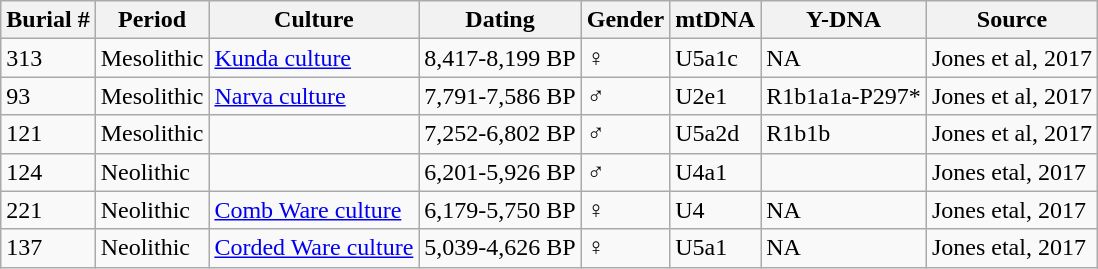<table class="wikitable sortable">
<tr>
<th>Burial #</th>
<th>Period</th>
<th>Culture</th>
<th>Dating</th>
<th>Gender</th>
<th>mtDNA</th>
<th>Y-DNA</th>
<th>Source</th>
</tr>
<tr>
<td>313</td>
<td>Mesolithic</td>
<td><a href='#'>Kunda culture</a></td>
<td>8,417-8,199 BP</td>
<td>♀</td>
<td>U5a1c</td>
<td>NA</td>
<td>Jones et al, 2017</td>
</tr>
<tr>
<td>93</td>
<td>Mesolithic</td>
<td><a href='#'>Narva culture</a></td>
<td>7,791-7,586 BP</td>
<td>♂</td>
<td>U2e1</td>
<td>R1b1a1a-P297*</td>
<td>Jones et al, 2017</td>
</tr>
<tr>
<td>121</td>
<td>Mesolithic</td>
<td></td>
<td>7,252-6,802 BP</td>
<td>♂</td>
<td>U5a2d</td>
<td>R1b1b</td>
<td>Jones et al, 2017</td>
</tr>
<tr>
<td>124</td>
<td>Neolithic</td>
<td></td>
<td>6,201-5,926 BP</td>
<td>♂</td>
<td>U4a1</td>
<td></td>
<td>Jones etal, 2017</td>
</tr>
<tr>
<td>221</td>
<td>Neolithic</td>
<td><a href='#'>Comb Ware culture</a></td>
<td>6,179-5,750 BP</td>
<td>♀</td>
<td>U4</td>
<td>NA</td>
<td>Jones etal, 2017</td>
</tr>
<tr>
<td>137</td>
<td>Neolithic</td>
<td><a href='#'>Corded Ware culture</a></td>
<td>5,039-4,626 BP</td>
<td>♀</td>
<td>U5a1</td>
<td>NA</td>
<td>Jones etal, 2017</td>
</tr>
</table>
